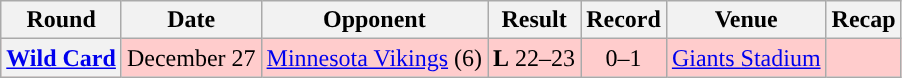<table class="wikitable" style="text-align:center">
<tr>
<th>Round</th>
<th>Date</th>
<th>Opponent</th>
<th>Result</th>
<th>Record</th>
<th>Venue</th>
<th>Recap</th>
</tr>
<tr style="background:#fcc">
<th><a href='#'>Wild Card</a></th>
<td>December 27</td>
<td><a href='#'>Minnesota Vikings</a> (6)</td>
<td><strong>L</strong> 22–23</td>
<td>0–1</td>
<td><a href='#'>Giants Stadium</a></td>
<td></td>
</tr>
</table>
